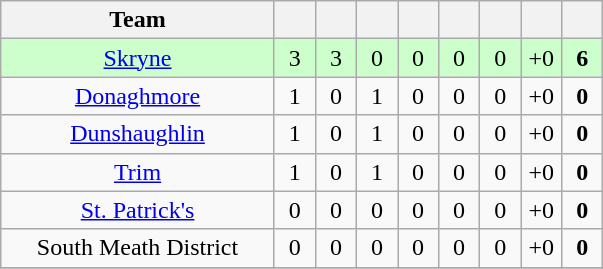<table class="wikitable" style="text-align:center">
<tr>
<th style="width:175px;">Team</th>
<th width="20"></th>
<th width="20"></th>
<th width="20"></th>
<th width="20"></th>
<th width="20"></th>
<th width="20"></th>
<th width="20"></th>
<th width="20"></th>
</tr>
<tr style="background:#cfc;">
<td><a href='#'>Skryne</a></td>
<td>3</td>
<td>3</td>
<td>0</td>
<td>0</td>
<td>0</td>
<td>0</td>
<td>+0</td>
<td><strong>6</strong></td>
</tr>
<tr>
<td><a href='#'>Donaghmore</a></td>
<td>1</td>
<td>0</td>
<td>1</td>
<td>0</td>
<td>0</td>
<td>0</td>
<td>+0</td>
<td><strong>0</strong></td>
</tr>
<tr>
<td><a href='#'>Dunshaughlin</a></td>
<td>1</td>
<td>0</td>
<td>1</td>
<td>0</td>
<td>0</td>
<td>0</td>
<td>+0</td>
<td><strong>0</strong></td>
</tr>
<tr>
<td><a href='#'>Trim</a></td>
<td>1</td>
<td>0</td>
<td>1</td>
<td>0</td>
<td>0</td>
<td>0</td>
<td>+0</td>
<td><strong>0</strong></td>
</tr>
<tr>
<td><a href='#'>St. Patrick's</a></td>
<td>0</td>
<td>0</td>
<td>0</td>
<td>0</td>
<td>0</td>
<td>0</td>
<td>+0</td>
<td><strong>0</strong></td>
</tr>
<tr>
<td>South Meath District</td>
<td>0</td>
<td>0</td>
<td>0</td>
<td>0</td>
<td>0</td>
<td>0</td>
<td>+0</td>
<td><strong>0</strong></td>
</tr>
<tr>
</tr>
</table>
